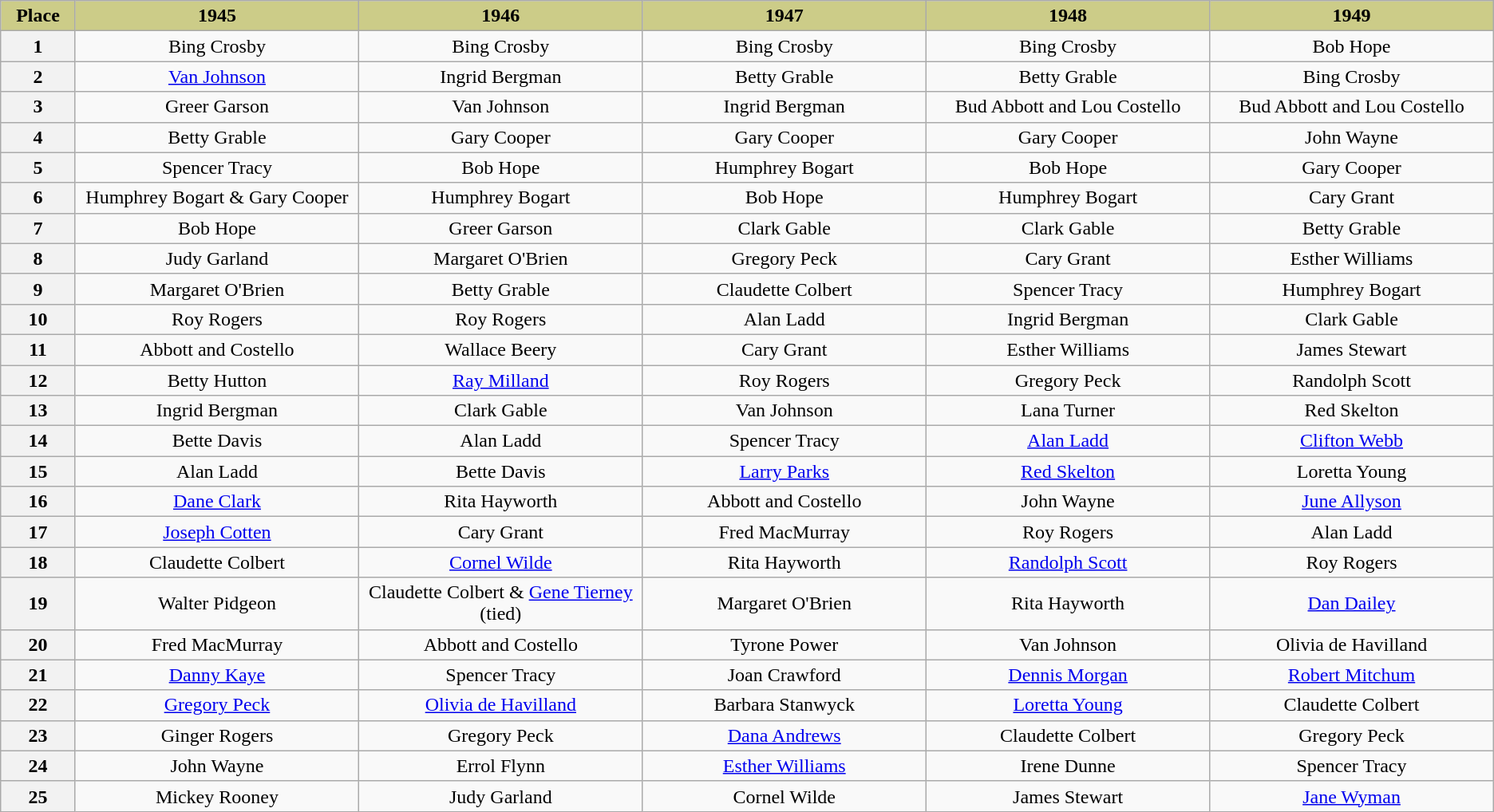<table class="wikitable" style="text-align:center">
<tr>
<th scope="col" style="background:#CC8" width="5%">Place</th>
<th scope="col" style="background:#CC8" width="19%">1945</th>
<th scope="col" style="background:#CC8" width="19%">1946</th>
<th scope="col" style="background:#CC8" width="19%">1947</th>
<th scope="col" style="background:#CC8" width="19%">1948</th>
<th scope="col" style="background:#CC8" width="19%">1949</th>
</tr>
<tr>
<th scope="row">1</th>
<td>Bing Crosby</td>
<td>Bing Crosby</td>
<td>Bing Crosby</td>
<td>Bing Crosby</td>
<td>Bob Hope</td>
</tr>
<tr>
<th scope="row">2</th>
<td><a href='#'>Van Johnson</a></td>
<td>Ingrid Bergman</td>
<td>Betty Grable</td>
<td>Betty Grable</td>
<td>Bing Crosby</td>
</tr>
<tr>
<th scope="row">3</th>
<td>Greer Garson</td>
<td>Van Johnson</td>
<td>Ingrid Bergman</td>
<td>Bud Abbott and Lou Costello</td>
<td>Bud Abbott and Lou Costello</td>
</tr>
<tr>
<th scope="row">4</th>
<td>Betty Grable</td>
<td>Gary Cooper</td>
<td>Gary Cooper</td>
<td>Gary Cooper</td>
<td>John Wayne</td>
</tr>
<tr>
<th scope="row">5</th>
<td>Spencer Tracy</td>
<td>Bob Hope</td>
<td>Humphrey Bogart</td>
<td>Bob Hope</td>
<td>Gary Cooper</td>
</tr>
<tr>
<th scope="row">6</th>
<td>Humphrey Bogart & Gary Cooper</td>
<td>Humphrey Bogart</td>
<td>Bob Hope</td>
<td>Humphrey Bogart</td>
<td>Cary Grant</td>
</tr>
<tr>
<th scope="row">7</th>
<td>Bob Hope</td>
<td>Greer Garson</td>
<td>Clark Gable</td>
<td>Clark Gable</td>
<td>Betty Grable</td>
</tr>
<tr>
<th scope="row">8</th>
<td>Judy Garland</td>
<td>Margaret O'Brien</td>
<td>Gregory Peck</td>
<td>Cary Grant</td>
<td>Esther Williams</td>
</tr>
<tr>
<th scope="row">9</th>
<td>Margaret O'Brien</td>
<td>Betty Grable</td>
<td>Claudette Colbert</td>
<td>Spencer Tracy</td>
<td>Humphrey Bogart</td>
</tr>
<tr>
<th scope="row">10</th>
<td>Roy Rogers</td>
<td>Roy Rogers</td>
<td>Alan Ladd</td>
<td>Ingrid Bergman</td>
<td>Clark Gable</td>
</tr>
<tr>
<th scope="row">11</th>
<td>Abbott and Costello</td>
<td>Wallace Beery</td>
<td>Cary Grant</td>
<td>Esther Williams</td>
<td>James Stewart</td>
</tr>
<tr>
<th scope="row">12</th>
<td>Betty Hutton</td>
<td><a href='#'>Ray Milland</a></td>
<td>Roy Rogers</td>
<td>Gregory Peck</td>
<td>Randolph Scott</td>
</tr>
<tr>
<th scope="row">13</th>
<td>Ingrid Bergman</td>
<td>Clark Gable</td>
<td>Van Johnson</td>
<td>Lana Turner</td>
<td>Red Skelton</td>
</tr>
<tr>
<th scope="row">14</th>
<td>Bette Davis</td>
<td>Alan Ladd</td>
<td>Spencer Tracy</td>
<td><a href='#'>Alan Ladd</a></td>
<td><a href='#'>Clifton Webb</a></td>
</tr>
<tr>
<th scope="row">15</th>
<td>Alan Ladd</td>
<td>Bette Davis</td>
<td><a href='#'>Larry Parks</a></td>
<td><a href='#'>Red Skelton</a></td>
<td>Loretta Young</td>
</tr>
<tr>
<th scope="row">16</th>
<td><a href='#'>Dane Clark</a></td>
<td>Rita Hayworth</td>
<td>Abbott and Costello</td>
<td>John Wayne</td>
<td><a href='#'>June Allyson</a></td>
</tr>
<tr>
<th scope="row">17</th>
<td><a href='#'>Joseph Cotten</a></td>
<td>Cary Grant</td>
<td>Fred MacMurray</td>
<td>Roy Rogers</td>
<td>Alan Ladd</td>
</tr>
<tr>
<th scope="row">18</th>
<td>Claudette Colbert</td>
<td><a href='#'>Cornel Wilde</a></td>
<td>Rita Hayworth</td>
<td><a href='#'>Randolph Scott</a></td>
<td>Roy Rogers</td>
</tr>
<tr>
<th scope="row">19</th>
<td>Walter Pidgeon</td>
<td>Claudette Colbert & <a href='#'>Gene Tierney</a> (tied)</td>
<td>Margaret O'Brien</td>
<td>Rita Hayworth</td>
<td><a href='#'>Dan Dailey</a></td>
</tr>
<tr>
<th scope="row">20</th>
<td>Fred MacMurray</td>
<td>Abbott and Costello</td>
<td>Tyrone Power</td>
<td>Van Johnson</td>
<td>Olivia de Havilland</td>
</tr>
<tr>
<th scope="row">21</th>
<td><a href='#'>Danny Kaye</a></td>
<td>Spencer Tracy</td>
<td>Joan Crawford</td>
<td><a href='#'>Dennis Morgan</a></td>
<td><a href='#'>Robert Mitchum</a></td>
</tr>
<tr>
<th scope="row">22</th>
<td><a href='#'>Gregory Peck</a></td>
<td><a href='#'>Olivia de Havilland</a></td>
<td>Barbara Stanwyck</td>
<td><a href='#'>Loretta Young</a></td>
<td>Claudette Colbert</td>
</tr>
<tr>
<th scope="row">23</th>
<td>Ginger Rogers</td>
<td>Gregory Peck</td>
<td><a href='#'>Dana Andrews</a></td>
<td>Claudette Colbert</td>
<td>Gregory Peck</td>
</tr>
<tr>
<th scope="row">24</th>
<td>John Wayne</td>
<td>Errol Flynn</td>
<td><a href='#'>Esther Williams</a></td>
<td>Irene Dunne</td>
<td>Spencer Tracy</td>
</tr>
<tr>
<th scope="row">25</th>
<td>Mickey Rooney</td>
<td>Judy Garland</td>
<td>Cornel Wilde</td>
<td>James Stewart</td>
<td><a href='#'>Jane Wyman</a></td>
</tr>
</table>
